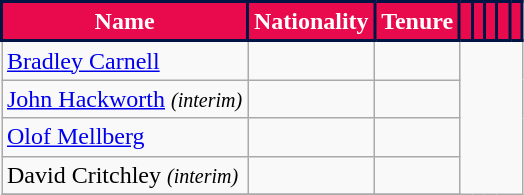<table class="wikitable sortable">
<tr>
<th style="background:#E80A4D; color:#FFFFFF; border:2px solid #001544;" scope="col">Name</th>
<th style="background:#E80A4D; color:#FFFFFF; border:2px solid #001544;" scope="col">Nationality</th>
<th style="background:#E80A4D; color:#FFFFFF; border:2px solid #001544;" scope="col">Tenure</th>
<th style="background:#E80A4D; color:#FFFFFF; border:2px solid #001544;" scope="col"></th>
<th style="background:#E80A4D; color:#FFFFFF; border:2px solid #001544;" scope="col"></th>
<th style="background:#E80A4D; color:#FFFFFF; border:2px solid #001544;" scope="col"></th>
<th style="background:#E80A4D; color:#FFFFFF; border:2px solid #001544;" scope="col"></th>
<th style="background:#E80A4D; color:#FFFFFF; border:2px solid #001544;" scope="col"></th>
</tr>
<tr>
<td align="left"><a href='#'>Bradley Carnell</a></td>
<td></td>
<td January 5, 2022 – July 1, 2024></td>
</tr>
<tr>
<td align="left"><a href='#'>John Hackworth</a> <small><em>(interim)</em></small></td>
<td></td>
<td July 1, 2024 – November 26, 2024></td>
</tr>
<tr>
<td align="left"><a href='#'>Olof Mellberg</a></td>
<td></td>
<td November 26, 2024 – May 27, 2025></td>
</tr>
<tr>
<td align="left">David Critchley <small><em>(interim)</em></small></td>
<td></td>
<td May 27, 2025 – present></td>
</tr>
<tr>
</tr>
</table>
